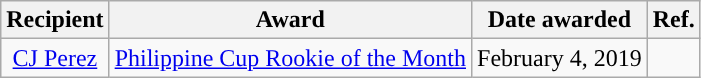<table class="wikitable sortable sortable" style="text-align: center">
<tr>
<th>Recipient</th>
<th>Award</th>
<th>Date awarded</th>
<th>Ref.</th>
</tr>
<tr>
<td><a href='#'>CJ Perez</a></td>
<td><a href='#'>Philippine Cup Rookie of the Month</a></td>
<td>February 4, 2019</td>
<td></td>
</tr>
</table>
